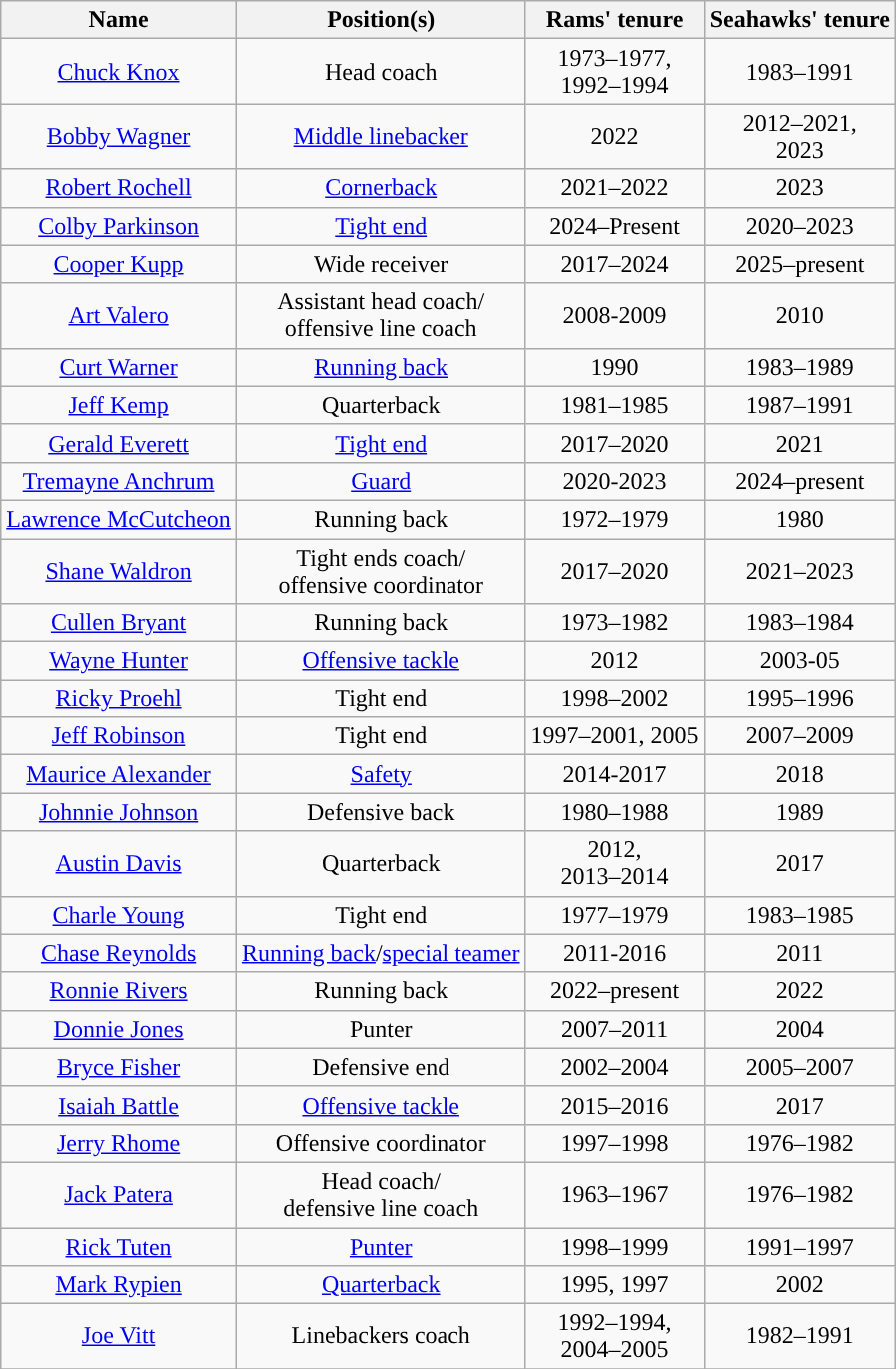<table class="wikitable" style="text-align: center">
<tr>
<th>Name</th>
<th>Position(s)</th>
<th>Rams' tenure</th>
<th>Seahawks' tenure</th>
</tr>
<tr>
<td><a href='#'>Chuck Knox</a></td>
<td>Head coach</td>
<td>1973–1977, <br>1992–1994</td>
<td>1983–1991</td>
</tr>
<tr>
<td><a href='#'>Bobby Wagner</a></td>
<td><a href='#'>Middle linebacker</a></td>
<td>2022</td>
<td>2012–2021, <br>2023</td>
</tr>
<tr>
<td><a href='#'>Robert Rochell</a></td>
<td><a href='#'>Cornerback</a></td>
<td>2021–2022</td>
<td>2023</td>
</tr>
<tr>
<td><a href='#'>Colby Parkinson</a></td>
<td><a href='#'>Tight end</a></td>
<td>2024–Present</td>
<td>2020–2023</td>
</tr>
<tr>
<td><a href='#'>Cooper Kupp</a></td>
<td>Wide receiver</td>
<td>2017–2024</td>
<td>2025–present</td>
</tr>
<tr>
<td><a href='#'>Art Valero</a></td>
<td>Assistant head coach/ <br>offensive line coach</td>
<td>2008-2009</td>
<td>2010</td>
</tr>
<tr>
<td><a href='#'>Curt Warner</a></td>
<td><a href='#'>Running back</a></td>
<td>1990</td>
<td>1983–1989</td>
</tr>
<tr>
<td><a href='#'>Jeff Kemp</a></td>
<td>Quarterback</td>
<td>1981–1985</td>
<td>1987–1991</td>
</tr>
<tr>
<td><a href='#'>Gerald Everett</a></td>
<td><a href='#'>Tight end</a></td>
<td>2017–2020</td>
<td>2021</td>
</tr>
<tr>
<td><a href='#'>Tremayne Anchrum</a></td>
<td><a href='#'>Guard</a></td>
<td>2020-2023</td>
<td>2024–present</td>
</tr>
<tr>
<td><a href='#'>Lawrence McCutcheon</a></td>
<td>Running back</td>
<td>1972–1979</td>
<td>1980</td>
</tr>
<tr>
<td><a href='#'>Shane Waldron</a></td>
<td>Tight ends coach/ <br>offensive coordinator</td>
<td>2017–2020</td>
<td>2021–2023</td>
</tr>
<tr>
<td><a href='#'>Cullen Bryant</a></td>
<td>Running back</td>
<td>1973–1982</td>
<td>1983–1984</td>
</tr>
<tr>
<td><a href='#'>Wayne Hunter</a></td>
<td><a href='#'>Offensive tackle</a></td>
<td>2012</td>
<td>2003-05</td>
</tr>
<tr>
<td><a href='#'>Ricky Proehl</a></td>
<td>Tight end</td>
<td>1998–2002</td>
<td>1995–1996</td>
</tr>
<tr>
<td><a href='#'>Jeff Robinson</a></td>
<td>Tight end</td>
<td>1997–2001, 2005</td>
<td>2007–2009</td>
</tr>
<tr>
<td><a href='#'>Maurice Alexander</a></td>
<td><a href='#'>Safety</a></td>
<td>2014-2017</td>
<td>2018</td>
</tr>
<tr>
<td><a href='#'>Johnnie Johnson</a></td>
<td>Defensive back</td>
<td>1980–1988</td>
<td>1989</td>
</tr>
<tr>
<td><a href='#'>Austin Davis</a></td>
<td>Quarterback</td>
<td>2012, <br>2013–2014</td>
<td>2017</td>
</tr>
<tr>
<td><a href='#'>Charle Young</a></td>
<td>Tight end</td>
<td>1977–1979</td>
<td>1983–1985</td>
</tr>
<tr>
<td><a href='#'>Chase Reynolds</a></td>
<td><a href='#'>Running back</a>/<a href='#'>special teamer</a></td>
<td>2011-2016</td>
<td>2011</td>
</tr>
<tr>
<td><a href='#'>Ronnie Rivers</a></td>
<td>Running back</td>
<td>2022–present</td>
<td>2022</td>
</tr>
<tr>
<td><a href='#'>Donnie Jones</a></td>
<td>Punter</td>
<td>2007–2011</td>
<td>2004</td>
</tr>
<tr>
<td><a href='#'>Bryce Fisher</a></td>
<td>Defensive end</td>
<td>2002–2004</td>
<td>2005–2007</td>
</tr>
<tr>
<td><a href='#'>Isaiah Battle</a></td>
<td><a href='#'>Offensive tackle</a></td>
<td>2015–2016</td>
<td>2017</td>
</tr>
<tr>
<td><a href='#'>Jerry Rhome</a></td>
<td>Offensive coordinator</td>
<td>1997–1998</td>
<td>1976–1982</td>
</tr>
<tr>
<td><a href='#'>Jack Patera</a></td>
<td>Head coach/ <br>defensive line coach</td>
<td>1963–1967</td>
<td>1976–1982</td>
</tr>
<tr>
<td><a href='#'>Rick Tuten</a></td>
<td><a href='#'>Punter</a></td>
<td>1998–1999</td>
<td>1991–1997</td>
</tr>
<tr>
<td><a href='#'>Mark Rypien</a></td>
<td><a href='#'>Quarterback</a></td>
<td>1995, 1997</td>
<td>2002</td>
</tr>
<tr>
<td><a href='#'>Joe Vitt</a></td>
<td>Linebackers coach</td>
<td>1992–1994, <br>2004–2005</td>
<td>1982–1991</td>
</tr>
<tr>
</tr>
</table>
